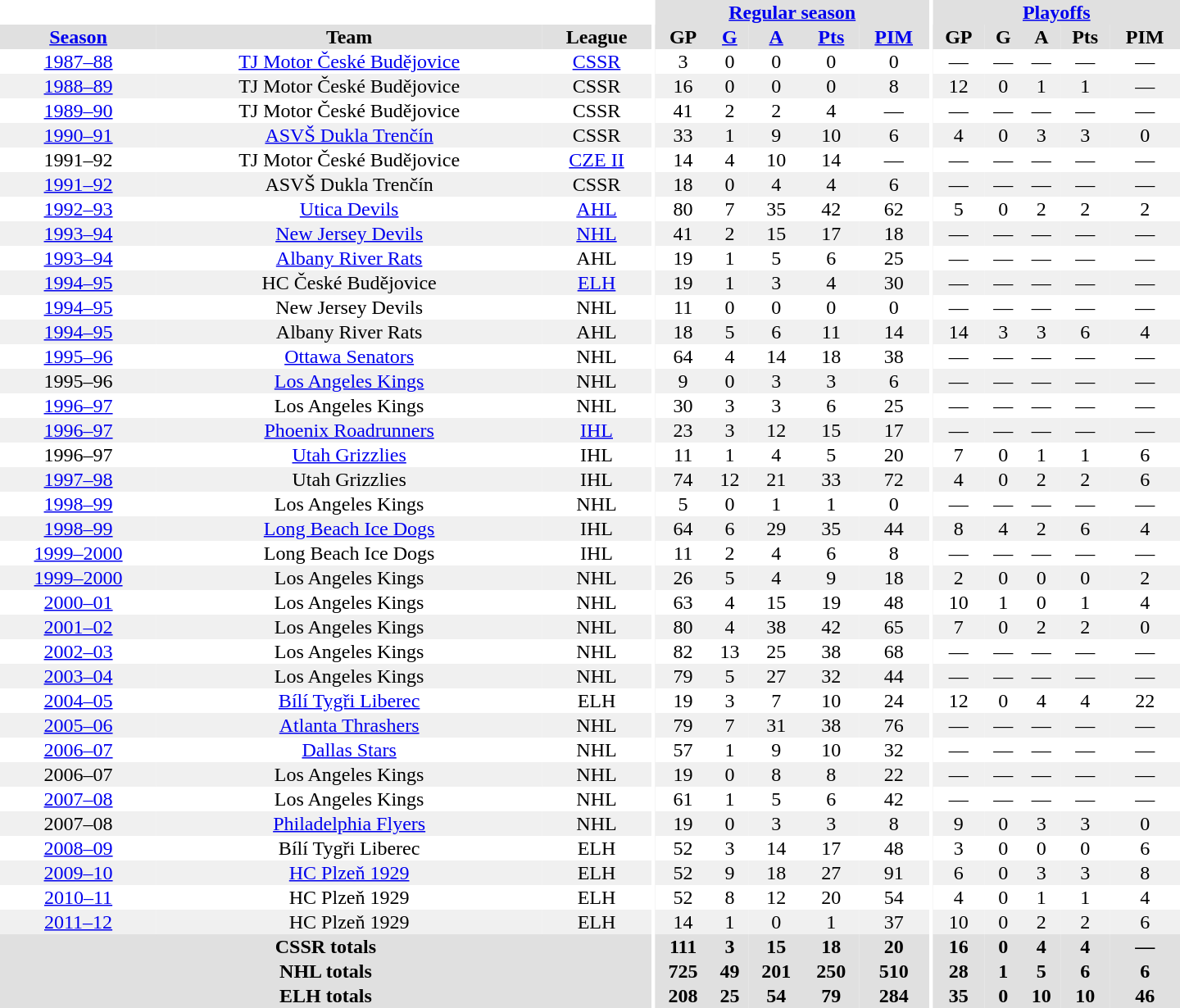<table border="0" cellpadding="1" cellspacing="0" style="text-align:center; width:60em">
<tr bgcolor="#e0e0e0">
<th colspan="3"  bgcolor="#ffffff"></th>
<th rowspan="99" bgcolor="#ffffff"></th>
<th colspan="5"><a href='#'>Regular season</a></th>
<th rowspan="99" bgcolor="#ffffff"></th>
<th colspan="5"><a href='#'>Playoffs</a></th>
</tr>
<tr bgcolor="#e0e0e0">
<th><a href='#'>Season</a></th>
<th>Team</th>
<th>League</th>
<th>GP</th>
<th><a href='#'>G</a></th>
<th><a href='#'>A</a></th>
<th><a href='#'>Pts</a></th>
<th><a href='#'>PIM</a></th>
<th>GP</th>
<th>G</th>
<th>A</th>
<th>Pts</th>
<th>PIM</th>
</tr>
<tr>
<td><a href='#'>1987–88</a></td>
<td><a href='#'>TJ Motor České Budějovice</a></td>
<td><a href='#'>CSSR</a></td>
<td>3</td>
<td>0</td>
<td>0</td>
<td>0</td>
<td>0</td>
<td>—</td>
<td>—</td>
<td>—</td>
<td>—</td>
<td>—</td>
</tr>
<tr bgcolor="#f0f0f0">
<td><a href='#'>1988–89</a></td>
<td>TJ Motor České Budějovice</td>
<td>CSSR</td>
<td>16</td>
<td>0</td>
<td>0</td>
<td>0</td>
<td>8</td>
<td>12</td>
<td>0</td>
<td>1</td>
<td>1</td>
<td>—</td>
</tr>
<tr>
<td><a href='#'>1989–90</a></td>
<td>TJ Motor České Budějovice</td>
<td>CSSR</td>
<td>41</td>
<td>2</td>
<td>2</td>
<td>4</td>
<td>—</td>
<td>—</td>
<td>—</td>
<td>—</td>
<td>—</td>
<td>—</td>
</tr>
<tr bgcolor="#f0f0f0">
<td><a href='#'>1990–91</a></td>
<td><a href='#'>ASVŠ Dukla Trenčín</a></td>
<td>CSSR</td>
<td>33</td>
<td>1</td>
<td>9</td>
<td>10</td>
<td>6</td>
<td>4</td>
<td>0</td>
<td>3</td>
<td>3</td>
<td>0</td>
</tr>
<tr>
<td>1991–92</td>
<td>TJ Motor České Budějovice</td>
<td><a href='#'>CZE II</a></td>
<td>14</td>
<td>4</td>
<td>10</td>
<td>14</td>
<td>—</td>
<td>—</td>
<td>—</td>
<td>—</td>
<td>—</td>
<td>—</td>
</tr>
<tr bgcolor="#f0f0f0">
<td><a href='#'>1991–92</a></td>
<td>ASVŠ Dukla Trenčín</td>
<td>CSSR</td>
<td>18</td>
<td>0</td>
<td>4</td>
<td>4</td>
<td>6</td>
<td>—</td>
<td>—</td>
<td>—</td>
<td>—</td>
<td>—</td>
</tr>
<tr>
<td><a href='#'>1992–93</a></td>
<td><a href='#'>Utica Devils</a></td>
<td><a href='#'>AHL</a></td>
<td>80</td>
<td>7</td>
<td>35</td>
<td>42</td>
<td>62</td>
<td>5</td>
<td>0</td>
<td>2</td>
<td>2</td>
<td>2</td>
</tr>
<tr bgcolor="#f0f0f0">
<td><a href='#'>1993–94</a></td>
<td><a href='#'>New Jersey Devils</a></td>
<td><a href='#'>NHL</a></td>
<td>41</td>
<td>2</td>
<td>15</td>
<td>17</td>
<td>18</td>
<td>—</td>
<td>—</td>
<td>—</td>
<td>—</td>
<td>—</td>
</tr>
<tr>
<td><a href='#'>1993–94</a></td>
<td><a href='#'>Albany River Rats</a></td>
<td>AHL</td>
<td>19</td>
<td>1</td>
<td>5</td>
<td>6</td>
<td>25</td>
<td>—</td>
<td>—</td>
<td>—</td>
<td>—</td>
<td>—</td>
</tr>
<tr bgcolor="#f0f0f0">
<td><a href='#'>1994–95</a></td>
<td>HC České Budějovice</td>
<td><a href='#'>ELH</a></td>
<td>19</td>
<td>1</td>
<td>3</td>
<td>4</td>
<td>30</td>
<td>—</td>
<td>—</td>
<td>—</td>
<td>—</td>
<td>—</td>
</tr>
<tr>
<td><a href='#'>1994–95</a></td>
<td>New Jersey Devils</td>
<td>NHL</td>
<td>11</td>
<td>0</td>
<td>0</td>
<td>0</td>
<td>0</td>
<td>—</td>
<td>—</td>
<td>—</td>
<td>—</td>
<td>—</td>
</tr>
<tr bgcolor="#f0f0f0">
<td><a href='#'>1994–95</a></td>
<td>Albany River Rats</td>
<td>AHL</td>
<td>18</td>
<td>5</td>
<td>6</td>
<td>11</td>
<td>14</td>
<td>14</td>
<td>3</td>
<td>3</td>
<td>6</td>
<td>4</td>
</tr>
<tr>
<td><a href='#'>1995–96</a></td>
<td><a href='#'>Ottawa Senators</a></td>
<td>NHL</td>
<td>64</td>
<td>4</td>
<td>14</td>
<td>18</td>
<td>38</td>
<td>—</td>
<td>—</td>
<td>—</td>
<td>—</td>
<td>—</td>
</tr>
<tr bgcolor="#f0f0f0">
<td>1995–96</td>
<td><a href='#'>Los Angeles Kings</a></td>
<td>NHL</td>
<td>9</td>
<td>0</td>
<td>3</td>
<td>3</td>
<td>6</td>
<td>—</td>
<td>—</td>
<td>—</td>
<td>—</td>
<td>—</td>
</tr>
<tr>
<td><a href='#'>1996–97</a></td>
<td>Los Angeles Kings</td>
<td>NHL</td>
<td>30</td>
<td>3</td>
<td>3</td>
<td>6</td>
<td>25</td>
<td>—</td>
<td>—</td>
<td>—</td>
<td>—</td>
<td>—</td>
</tr>
<tr bgcolor="#f0f0f0">
<td><a href='#'>1996–97</a></td>
<td><a href='#'>Phoenix Roadrunners</a></td>
<td><a href='#'>IHL</a></td>
<td>23</td>
<td>3</td>
<td>12</td>
<td>15</td>
<td>17</td>
<td>—</td>
<td>—</td>
<td>—</td>
<td>—</td>
<td>—</td>
</tr>
<tr>
<td>1996–97</td>
<td><a href='#'>Utah Grizzlies</a></td>
<td>IHL</td>
<td>11</td>
<td>1</td>
<td>4</td>
<td>5</td>
<td>20</td>
<td>7</td>
<td>0</td>
<td>1</td>
<td>1</td>
<td>6</td>
</tr>
<tr bgcolor="#f0f0f0">
<td><a href='#'>1997–98</a></td>
<td>Utah Grizzlies</td>
<td>IHL</td>
<td>74</td>
<td>12</td>
<td>21</td>
<td>33</td>
<td>72</td>
<td>4</td>
<td>0</td>
<td>2</td>
<td>2</td>
<td>6</td>
</tr>
<tr>
<td><a href='#'>1998–99</a></td>
<td>Los Angeles Kings</td>
<td>NHL</td>
<td>5</td>
<td>0</td>
<td>1</td>
<td>1</td>
<td>0</td>
<td>—</td>
<td>—</td>
<td>—</td>
<td>—</td>
<td>—</td>
</tr>
<tr bgcolor="#f0f0f0">
<td><a href='#'>1998–99</a></td>
<td><a href='#'>Long Beach Ice Dogs</a></td>
<td>IHL</td>
<td>64</td>
<td>6</td>
<td>29</td>
<td>35</td>
<td>44</td>
<td>8</td>
<td>4</td>
<td>2</td>
<td>6</td>
<td>4</td>
</tr>
<tr>
<td><a href='#'>1999–2000</a></td>
<td>Long Beach Ice Dogs</td>
<td>IHL</td>
<td>11</td>
<td>2</td>
<td>4</td>
<td>6</td>
<td>8</td>
<td>—</td>
<td>—</td>
<td>—</td>
<td>—</td>
<td>—</td>
</tr>
<tr bgcolor="#f0f0f0">
<td><a href='#'>1999–2000</a></td>
<td>Los Angeles Kings</td>
<td>NHL</td>
<td>26</td>
<td>5</td>
<td>4</td>
<td>9</td>
<td>18</td>
<td>2</td>
<td>0</td>
<td>0</td>
<td>0</td>
<td>2</td>
</tr>
<tr>
<td><a href='#'>2000–01</a></td>
<td>Los Angeles Kings</td>
<td>NHL</td>
<td>63</td>
<td>4</td>
<td>15</td>
<td>19</td>
<td>48</td>
<td>10</td>
<td>1</td>
<td>0</td>
<td>1</td>
<td>4</td>
</tr>
<tr bgcolor="#f0f0f0">
<td><a href='#'>2001–02</a></td>
<td>Los Angeles Kings</td>
<td>NHL</td>
<td>80</td>
<td>4</td>
<td>38</td>
<td>42</td>
<td>65</td>
<td>7</td>
<td>0</td>
<td>2</td>
<td>2</td>
<td>0</td>
</tr>
<tr>
<td><a href='#'>2002–03</a></td>
<td>Los Angeles Kings</td>
<td>NHL</td>
<td>82</td>
<td>13</td>
<td>25</td>
<td>38</td>
<td>68</td>
<td>—</td>
<td>—</td>
<td>—</td>
<td>—</td>
<td>—</td>
</tr>
<tr bgcolor="#f0f0f0">
<td><a href='#'>2003–04</a></td>
<td>Los Angeles Kings</td>
<td>NHL</td>
<td>79</td>
<td>5</td>
<td>27</td>
<td>32</td>
<td>44</td>
<td>—</td>
<td>—</td>
<td>—</td>
<td>—</td>
<td>—</td>
</tr>
<tr>
<td><a href='#'>2004–05</a></td>
<td><a href='#'>Bílí Tygři Liberec</a></td>
<td>ELH</td>
<td>19</td>
<td>3</td>
<td>7</td>
<td>10</td>
<td>24</td>
<td>12</td>
<td>0</td>
<td>4</td>
<td>4</td>
<td>22</td>
</tr>
<tr bgcolor="#f0f0f0">
<td><a href='#'>2005–06</a></td>
<td><a href='#'>Atlanta Thrashers</a></td>
<td>NHL</td>
<td>79</td>
<td>7</td>
<td>31</td>
<td>38</td>
<td>76</td>
<td>—</td>
<td>—</td>
<td>—</td>
<td>—</td>
<td>—</td>
</tr>
<tr>
<td><a href='#'>2006–07</a></td>
<td><a href='#'>Dallas Stars</a></td>
<td>NHL</td>
<td>57</td>
<td>1</td>
<td>9</td>
<td>10</td>
<td>32</td>
<td>—</td>
<td>—</td>
<td>—</td>
<td>—</td>
<td>—</td>
</tr>
<tr bgcolor="#f0f0f0">
<td>2006–07</td>
<td>Los Angeles Kings</td>
<td>NHL</td>
<td>19</td>
<td>0</td>
<td>8</td>
<td>8</td>
<td>22</td>
<td>—</td>
<td>—</td>
<td>—</td>
<td>—</td>
<td>—</td>
</tr>
<tr>
<td><a href='#'>2007–08</a></td>
<td>Los Angeles Kings</td>
<td>NHL</td>
<td>61</td>
<td>1</td>
<td>5</td>
<td>6</td>
<td>42</td>
<td>—</td>
<td>—</td>
<td>—</td>
<td>—</td>
<td>—</td>
</tr>
<tr bgcolor="#f0f0f0">
<td>2007–08</td>
<td><a href='#'>Philadelphia Flyers</a></td>
<td>NHL</td>
<td>19</td>
<td>0</td>
<td>3</td>
<td>3</td>
<td>8</td>
<td>9</td>
<td>0</td>
<td>3</td>
<td>3</td>
<td>0</td>
</tr>
<tr>
<td><a href='#'>2008–09</a></td>
<td>Bílí Tygři Liberec</td>
<td>ELH</td>
<td>52</td>
<td>3</td>
<td>14</td>
<td>17</td>
<td>48</td>
<td>3</td>
<td>0</td>
<td>0</td>
<td>0</td>
<td>6</td>
</tr>
<tr bgcolor="#f0f0f0">
<td><a href='#'>2009–10</a></td>
<td><a href='#'>HC Plzeň 1929</a></td>
<td>ELH</td>
<td>52</td>
<td>9</td>
<td>18</td>
<td>27</td>
<td>91</td>
<td>6</td>
<td>0</td>
<td>3</td>
<td>3</td>
<td>8</td>
</tr>
<tr>
<td><a href='#'>2010–11</a></td>
<td>HC Plzeň 1929</td>
<td>ELH</td>
<td>52</td>
<td>8</td>
<td>12</td>
<td>20</td>
<td>54</td>
<td>4</td>
<td>0</td>
<td>1</td>
<td>1</td>
<td>4</td>
</tr>
<tr bgcolor="#f0f0f0">
<td><a href='#'>2011–12</a></td>
<td>HC Plzeň 1929</td>
<td>ELH</td>
<td>14</td>
<td>1</td>
<td>0</td>
<td>1</td>
<td>37</td>
<td>10</td>
<td>0</td>
<td>2</td>
<td>2</td>
<td>6</td>
</tr>
<tr bgcolor="#e0e0e0">
<th colspan="3">CSSR totals</th>
<th>111</th>
<th>3</th>
<th>15</th>
<th>18</th>
<th>20</th>
<th>16</th>
<th>0</th>
<th>4</th>
<th>4</th>
<th>—</th>
</tr>
<tr bgcolor="#e0e0e0">
<th colspan="3">NHL totals</th>
<th>725</th>
<th>49</th>
<th>201</th>
<th>250</th>
<th>510</th>
<th>28</th>
<th>1</th>
<th>5</th>
<th>6</th>
<th>6</th>
</tr>
<tr bgcolor="#e0e0e0">
<th colspan="3">ELH totals</th>
<th>208</th>
<th>25</th>
<th>54</th>
<th>79</th>
<th>284</th>
<th>35</th>
<th>0</th>
<th>10</th>
<th>10</th>
<th>46</th>
</tr>
</table>
